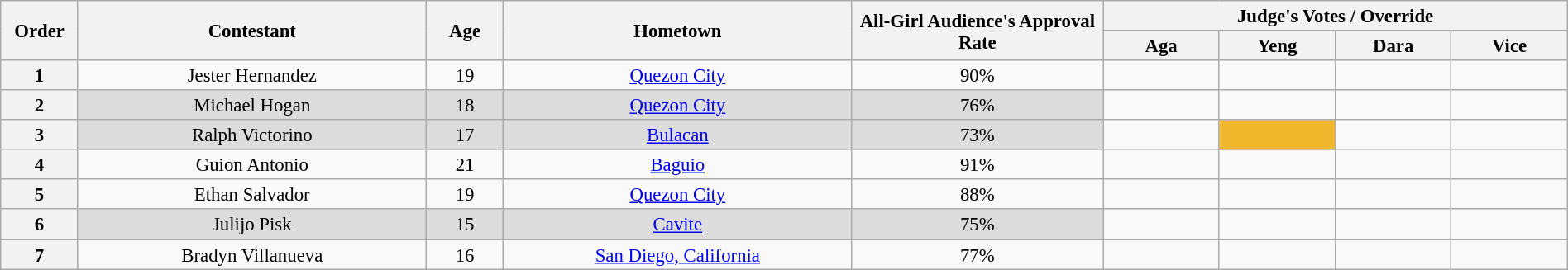<table class="wikitable" style="text-align:center; line-height:17px; width:100%; font-size: 95%;">
<tr>
<th scope="col" rowspan="2" style="width:04%;">Order</th>
<th scope="col" rowspan="2" style="width:18%;">Contestant</th>
<th scope="col" rowspan="2" style="width:04%;">Age</th>
<th scope="col" rowspan="2" style="width:18%;">Hometown</th>
<th scope="col" rowspan="2" style="width:13%;">All-Girl Audience's Approval Rate</th>
<th scope="col" colspan="4" style="width:28%;">Judge's Votes / Override</th>
</tr>
<tr>
<th style="width:06%;">Aga</th>
<th style="width:06%;">Yeng</th>
<th style="width:06%;">Dara</th>
<th style="width:06%;">Vice</th>
</tr>
<tr>
<th>1</th>
<td>Jester Hernandez</td>
<td>19</td>
<td><a href='#'>Quezon City</a></td>
<td>90%</td>
<td><strong></strong></td>
<td><strong></strong></td>
<td><strong></strong></td>
<td><strong></strong></td>
</tr>
<tr>
<th>2</th>
<td style="background:#DCDCDC;">Michael Hogan</td>
<td style="background:#DCDCDC;">18</td>
<td style="background:#DCDCDC;"><a href='#'>Quezon City</a></td>
<td style="background:#DCDCDC;">76%</td>
<td><strong></strong></td>
<td><strong></strong></td>
<td><strong></strong></td>
<td><strong></strong></td>
</tr>
<tr>
<th>3</th>
<td style="background:#DCDCDC;">Ralph Victorino</td>
<td style="background:#DCDCDC;">17</td>
<td style="background:#DCDCDC;"><a href='#'>Bulacan</a></td>
<td style="background:#DCDCDC;">73%</td>
<td><strong></strong></td>
<td style="background:#F1B82D;"><strong></strong></td>
<td><strong></strong></td>
<td><strong></strong></td>
</tr>
<tr>
<th>4</th>
<td>Guion Antonio</td>
<td>21</td>
<td><a href='#'>Baguio</a></td>
<td>91%</td>
<td><strong></strong></td>
<td><strong></strong></td>
<td><strong></strong></td>
<td><strong></strong></td>
</tr>
<tr>
<th>5</th>
<td>Ethan Salvador</td>
<td>19</td>
<td><a href='#'>Quezon City</a></td>
<td>88%</td>
<td><strong></strong></td>
<td><strong></strong></td>
<td><strong></strong></td>
<td><strong></strong></td>
</tr>
<tr>
<th>6</th>
<td style="background:#DCDCDC;">Julijo Pisk</td>
<td style="background:#DCDCDC;">15</td>
<td style="background:#DCDCDC;"><a href='#'>Cavite</a></td>
<td style="background:#DCDCDC;">75%</td>
<td><strong></strong></td>
<td><strong></strong></td>
<td><strong></strong></td>
<td><strong></strong></td>
</tr>
<tr>
<th>7</th>
<td>Bradyn Villanueva</td>
<td>16</td>
<td><a href='#'>San Diego, California</a></td>
<td>77%</td>
<td><strong></strong></td>
<td><strong></strong></td>
<td><strong></strong></td>
<td><strong></strong></td>
</tr>
</table>
